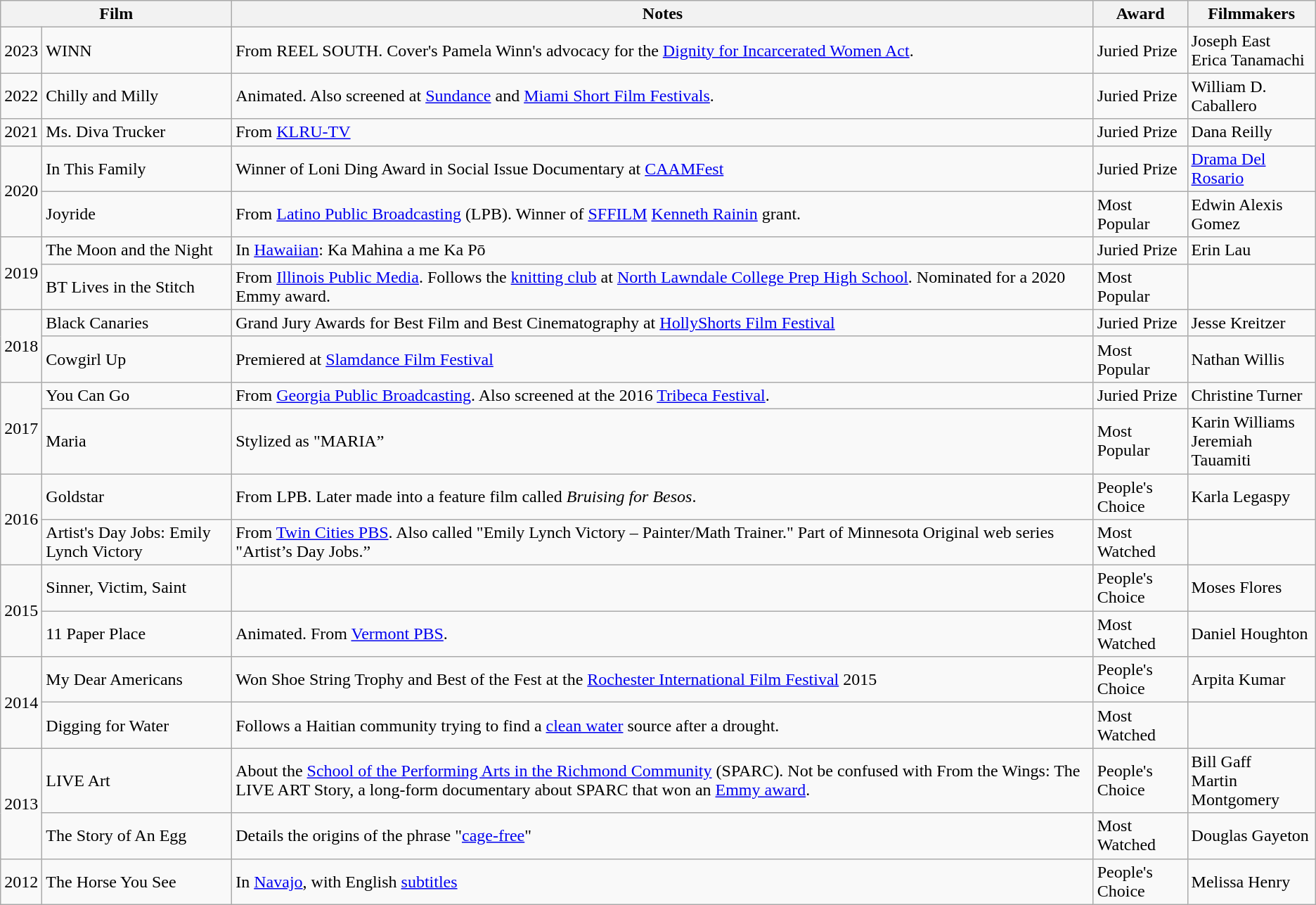<table class="wikitable">
<tr>
<th colspan="2">Film</th>
<th>Notes</th>
<th>Award</th>
<th>Filmmakers</th>
</tr>
<tr>
<td>2023</td>
<td>WINN</td>
<td>From REEL SOUTH. Cover's Pamela Winn's advocacy for the <a href='#'>Dignity for Incarcerated Women Act</a>.</td>
<td>Juried Prize</td>
<td>Joseph East<br>Erica Tanamachi</td>
</tr>
<tr>
<td>2022</td>
<td>Chilly and Milly</td>
<td>Animated. Also screened at <a href='#'>Sundance</a> and <a href='#'>Miami Short Film Festivals</a>.</td>
<td>Juried Prize</td>
<td>William D. Caballero</td>
</tr>
<tr>
<td>2021</td>
<td>Ms. Diva Trucker</td>
<td>From <a href='#'>KLRU-TV</a></td>
<td>Juried Prize</td>
<td>Dana Reilly</td>
</tr>
<tr>
<td rowspan="2">2020</td>
<td>In This Family</td>
<td>Winner of Loni Ding Award in Social Issue Documentary at <a href='#'>CAAMFest</a></td>
<td>Juried Prize</td>
<td><a href='#'>Drama Del Rosario</a></td>
</tr>
<tr>
<td>Joyride</td>
<td>From <a href='#'>Latino Public Broadcasting</a> (LPB). Winner of <a href='#'>SFFILM</a> <a href='#'>Kenneth Rainin</a> grant.</td>
<td>Most Popular</td>
<td>Edwin Alexis Gomez</td>
</tr>
<tr>
<td rowspan="2">2019</td>
<td>The Moon and the Night</td>
<td>In <a href='#'>Hawaiian</a>: Ka Mahina a me Ka Pō</td>
<td>Juried Prize</td>
<td>Erin Lau</td>
</tr>
<tr>
<td>BT Lives in the Stitch</td>
<td>From <a href='#'>Illinois Public Media</a>. Follows the <a href='#'>knitting club</a> at <a href='#'>North Lawndale College Prep High School</a>. Nominated for a 2020 Emmy award.</td>
<td>Most Popular</td>
<td></td>
</tr>
<tr>
<td rowspan="2">2018</td>
<td>Black Canaries</td>
<td>Grand Jury Awards for Best Film and Best Cinematography at <a href='#'>HollyShorts Film Festival</a></td>
<td>Juried Prize</td>
<td>Jesse Kreitzer</td>
</tr>
<tr>
<td>Cowgirl Up</td>
<td>Premiered at <a href='#'>Slamdance Film Festival</a></td>
<td>Most Popular</td>
<td>Nathan Willis</td>
</tr>
<tr>
<td rowspan="2">2017</td>
<td>You Can Go</td>
<td>From <a href='#'>Georgia Public Broadcasting</a>. Also screened at the 2016 <a href='#'>Tribeca Festival</a>.</td>
<td>Juried Prize</td>
<td>Christine Turner</td>
</tr>
<tr>
<td>Maria</td>
<td>Stylized as "MARIA”</td>
<td>Most Popular</td>
<td>Karin Williams<br>Jeremiah Tauamiti</td>
</tr>
<tr>
<td rowspan="2">2016</td>
<td>Goldstar</td>
<td>From LPB. Later made into a feature film called <em>Bruising for Besos</em>.</td>
<td>People's Choice</td>
<td>Karla Legaspy</td>
</tr>
<tr>
<td>Artist's Day Jobs: Emily Lynch Victory</td>
<td>From <a href='#'>Twin Cities PBS</a>. Also called "Emily Lynch Victory – Painter/Math Trainer." Part of Minnesota Original web series "Artist’s Day Jobs.”</td>
<td>Most Watched</td>
<td></td>
</tr>
<tr>
<td rowspan="2">2015</td>
<td>Sinner, Victim, Saint</td>
<td></td>
<td>People's Choice</td>
<td>Moses Flores</td>
</tr>
<tr>
<td>11 Paper Place</td>
<td>Animated. From <a href='#'>Vermont PBS</a>.</td>
<td>Most Watched</td>
<td>Daniel Houghton</td>
</tr>
<tr>
<td rowspan="2">2014</td>
<td>My Dear Americans</td>
<td>Won Shoe String Trophy and Best of the Fest at the <a href='#'>Rochester International Film Festival</a> 2015</td>
<td>People's Choice</td>
<td>Arpita Kumar</td>
</tr>
<tr>
<td>Digging for Water</td>
<td>Follows a Haitian community trying to find a <a href='#'>clean water</a> source after a drought.</td>
<td>Most Watched</td>
<td></td>
</tr>
<tr>
<td rowspan="2">2013</td>
<td>LIVE Art</td>
<td>About the <a href='#'>School of the Performing Arts in the Richmond Community</a> (SPARC). Not be confused with From the Wings: The LIVE ART Story, a long-form documentary about SPARC that won an <a href='#'>Emmy award</a>.</td>
<td>People's Choice</td>
<td>Bill Gaff<br>Martin Montgomery</td>
</tr>
<tr>
<td>The Story of An Egg</td>
<td>Details the origins of the phrase "<a href='#'>cage-free</a>"</td>
<td>Most Watched</td>
<td>Douglas Gayeton</td>
</tr>
<tr>
<td>2012</td>
<td>The Horse You See</td>
<td>In <a href='#'>Navajo</a>, with English <a href='#'>subtitles</a></td>
<td>People's Choice</td>
<td>Melissa Henry</td>
</tr>
</table>
